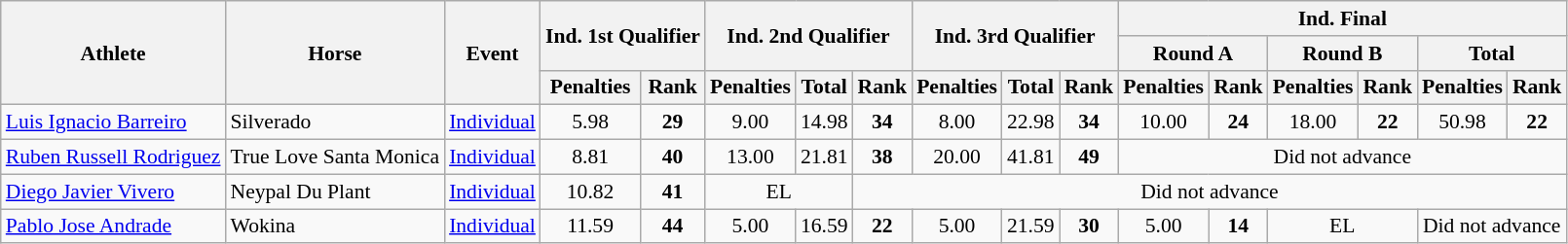<table class="wikitable" border="1" style="font-size:90%">
<tr>
<th rowspan=3>Athlete</th>
<th rowspan=3>Horse</th>
<th rowspan=3>Event</th>
<th colspan=2 rowspan=2>Ind. 1st Qualifier</th>
<th colspan=3 rowspan=2>Ind. 2nd Qualifier</th>
<th colspan=3 rowspan=2>Ind. 3rd Qualifier</th>
<th colspan=6>Ind. Final</th>
</tr>
<tr>
<th colspan=2>Round A</th>
<th colspan=2>Round B</th>
<th colspan=2>Total</th>
</tr>
<tr>
<th>Penalties</th>
<th>Rank</th>
<th>Penalties</th>
<th>Total</th>
<th>Rank</th>
<th>Penalties</th>
<th>Total</th>
<th>Rank</th>
<th>Penalties</th>
<th>Rank</th>
<th>Penalties</th>
<th>Rank</th>
<th>Penalties</th>
<th>Rank</th>
</tr>
<tr>
<td><a href='#'>Luis Ignacio Barreiro</a></td>
<td>Silverado</td>
<td><a href='#'>Individual</a></td>
<td align=center>5.98</td>
<td align=center><strong>29</strong></td>
<td align=center>9.00</td>
<td align=center>14.98</td>
<td align=center><strong>34</strong></td>
<td align=center>8.00</td>
<td align=center>22.98</td>
<td align=center><strong>34</strong></td>
<td align=center>10.00</td>
<td align=center><strong>24</strong></td>
<td align=center>18.00</td>
<td align=center><strong>22</strong></td>
<td align=center>50.98</td>
<td align=center><strong>22</strong></td>
</tr>
<tr>
<td><a href='#'>Ruben Russell Rodriguez</a></td>
<td>True Love Santa Monica</td>
<td><a href='#'>Individual</a></td>
<td align=center>8.81</td>
<td align=center><strong>40</strong></td>
<td align=center>13.00</td>
<td align=center>21.81</td>
<td align=center><strong>38</strong></td>
<td align=center>20.00</td>
<td align=center>41.81</td>
<td align=center><strong>49</strong></td>
<td align=center colspan="10">Did not advance</td>
</tr>
<tr>
<td><a href='#'>Diego Javier Vivero</a></td>
<td>Neypal Du Plant</td>
<td><a href='#'>Individual</a></td>
<td align=center>10.82</td>
<td align=center><strong>41</strong></td>
<td align=center colspan=2>EL</td>
<td align=center colspan="10">Did not advance</td>
</tr>
<tr>
<td><a href='#'>Pablo Jose Andrade</a></td>
<td>Wokina</td>
<td><a href='#'>Individual</a></td>
<td align=center>11.59</td>
<td align=center><strong>44</strong></td>
<td align=center>5.00</td>
<td align=center>16.59</td>
<td align=center><strong>22</strong></td>
<td align=center>5.00</td>
<td align=center>21.59</td>
<td align=center><strong>30</strong></td>
<td align=center>5.00</td>
<td align=center><strong>14</strong></td>
<td align=center colspan=2>EL</td>
<td align=center colspan="10">Did not advance</td>
</tr>
</table>
